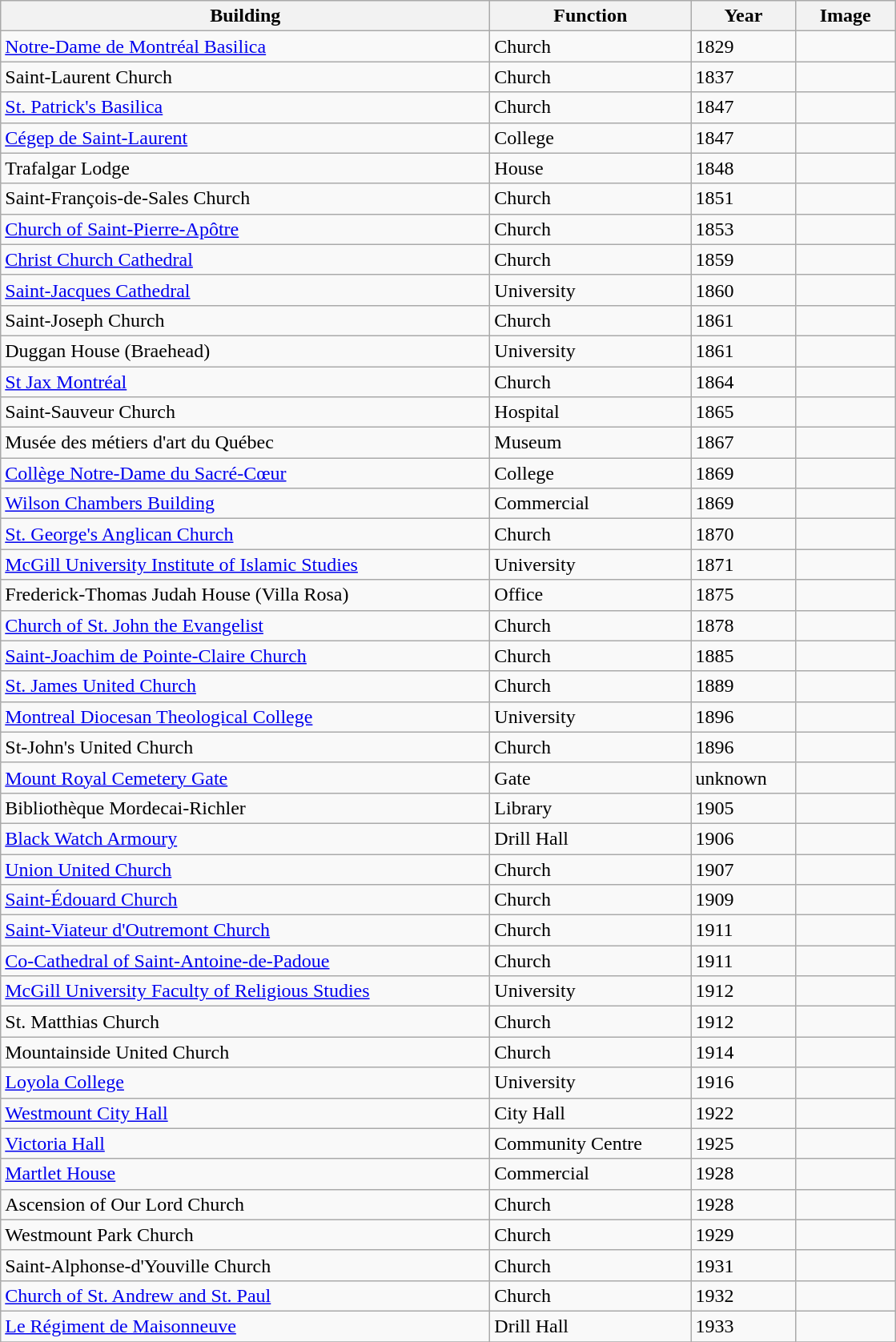<table class="wikitable">
<tr>
<th style="width:25em">Building</th>
<th style="width:10em">Function</th>
<th style="width: 5em">Year</th>
<th style="width:75px">Image</th>
</tr>
<tr>
<td><a href='#'>Notre-Dame de Montréal Basilica</a></td>
<td>Church</td>
<td>1829</td>
<td></td>
</tr>
<tr>
<td>Saint-Laurent Church</td>
<td>Church</td>
<td>1837</td>
<td></td>
</tr>
<tr>
<td><a href='#'>St. Patrick's Basilica</a></td>
<td>Church</td>
<td>1847</td>
<td></td>
</tr>
<tr>
<td><a href='#'>Cégep de Saint-Laurent</a></td>
<td>College</td>
<td>1847</td>
<td></td>
</tr>
<tr>
<td>Trafalgar Lodge</td>
<td>House</td>
<td>1848</td>
<td></td>
</tr>
<tr>
<td>Saint-François-de-Sales Church</td>
<td>Church</td>
<td>1851</td>
<td></td>
</tr>
<tr>
<td><a href='#'>Church of Saint-Pierre-Apôtre</a></td>
<td>Church</td>
<td>1853</td>
<td></td>
</tr>
<tr>
<td><a href='#'>Christ Church Cathedral</a></td>
<td>Church</td>
<td>1859</td>
<td></td>
</tr>
<tr>
<td><a href='#'>Saint-Jacques Cathedral</a></td>
<td>University</td>
<td>1860</td>
<td></td>
</tr>
<tr>
<td>Saint-Joseph Church</td>
<td>Church</td>
<td>1861</td>
<td></td>
</tr>
<tr>
<td>Duggan House (Braehead)</td>
<td>University</td>
<td>1861</td>
<td></td>
</tr>
<tr>
<td><a href='#'>St Jax Montréal</a></td>
<td>Church</td>
<td>1864</td>
<td></td>
</tr>
<tr>
<td>Saint-Sauveur Church</td>
<td>Hospital</td>
<td>1865</td>
<td></td>
</tr>
<tr>
<td>Musée des métiers d'art du Québec</td>
<td>Museum</td>
<td>1867</td>
<td></td>
</tr>
<tr>
<td><a href='#'>Collège Notre-Dame du Sacré-Cœur</a></td>
<td>College</td>
<td>1869</td>
<td></td>
</tr>
<tr>
<td><a href='#'>Wilson Chambers Building</a></td>
<td>Commercial</td>
<td>1869</td>
<td></td>
</tr>
<tr>
<td><a href='#'>St. George's Anglican Church</a></td>
<td>Church</td>
<td>1870</td>
<td></td>
</tr>
<tr>
<td><a href='#'>McGill University Institute of Islamic Studies</a></td>
<td>University</td>
<td>1871</td>
<td></td>
</tr>
<tr>
<td>Frederick-Thomas Judah House (Villa Rosa)</td>
<td>Office</td>
<td>1875</td>
<td></td>
</tr>
<tr>
<td><a href='#'>Church of St. John the Evangelist</a></td>
<td>Church</td>
<td>1878</td>
<td></td>
</tr>
<tr>
<td><a href='#'>Saint-Joachim de Pointe-Claire Church</a></td>
<td>Church</td>
<td>1885</td>
<td></td>
</tr>
<tr>
<td><a href='#'>St. James United Church</a></td>
<td>Church</td>
<td>1889</td>
<td></td>
</tr>
<tr>
<td><a href='#'>Montreal Diocesan Theological College</a></td>
<td>University</td>
<td>1896</td>
<td></td>
</tr>
<tr>
<td>St-John's United Church</td>
<td>Church</td>
<td>1896</td>
<td></td>
</tr>
<tr>
<td><a href='#'>Mount Royal Cemetery Gate</a></td>
<td>Gate</td>
<td>unknown</td>
<td></td>
</tr>
<tr>
<td>Bibliothèque Mordecai-Richler</td>
<td>Library</td>
<td>1905</td>
<td></td>
</tr>
<tr>
<td><a href='#'>Black Watch Armoury</a></td>
<td>Drill Hall</td>
<td>1906</td>
<td></td>
</tr>
<tr>
<td><a href='#'>Union United Church</a></td>
<td>Church</td>
<td>1907</td>
<td></td>
</tr>
<tr>
<td><a href='#'>Saint-Édouard Church</a></td>
<td>Church</td>
<td>1909</td>
<td></td>
</tr>
<tr>
<td><a href='#'>Saint-Viateur d'Outremont Church</a></td>
<td>Church</td>
<td>1911</td>
<td></td>
</tr>
<tr>
<td><a href='#'>Co-Cathedral of Saint-Antoine-de-Padoue</a></td>
<td>Church</td>
<td>1911</td>
<td></td>
</tr>
<tr>
<td><a href='#'>McGill University Faculty of Religious Studies</a></td>
<td>University</td>
<td>1912</td>
<td></td>
</tr>
<tr>
<td>St. Matthias Church</td>
<td>Church</td>
<td>1912</td>
<td></td>
</tr>
<tr>
<td>Mountainside United Church</td>
<td>Church</td>
<td>1914</td>
<td></td>
</tr>
<tr>
<td><a href='#'>Loyola College</a></td>
<td>University</td>
<td>1916</td>
<td></td>
</tr>
<tr>
<td><a href='#'>Westmount City Hall</a></td>
<td>City Hall</td>
<td>1922</td>
<td></td>
</tr>
<tr>
<td><a href='#'>Victoria Hall</a></td>
<td>Community Centre</td>
<td>1925</td>
<td></td>
</tr>
<tr>
<td><a href='#'>Martlet House</a></td>
<td>Commercial</td>
<td>1928</td>
<td></td>
</tr>
<tr>
<td>Ascension of Our Lord Church</td>
<td>Church</td>
<td>1928</td>
<td></td>
</tr>
<tr>
<td>Westmount Park Church</td>
<td>Church</td>
<td>1929</td>
<td></td>
</tr>
<tr>
<td>Saint-Alphonse-d'Youville Church</td>
<td>Church</td>
<td>1931</td>
<td></td>
</tr>
<tr>
<td><a href='#'>Church of St. Andrew and St. Paul</a></td>
<td>Church</td>
<td>1932</td>
<td></td>
</tr>
<tr>
<td><a href='#'>Le Régiment de Maisonneuve</a></td>
<td>Drill Hall</td>
<td>1933</td>
<td></td>
</tr>
<tr>
</tr>
</table>
